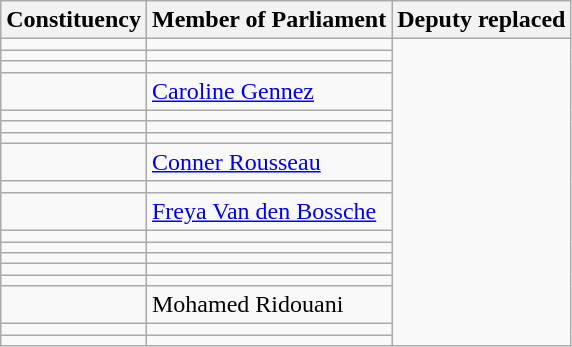<table class="wikitable">
<tr>
<th>Constituency</th>
<th>Member of Parliament</th>
<th>Deputy replaced</th>
</tr>
<tr>
<td></td>
<td></td>
<td rowspan="18"></td>
</tr>
<tr>
<td></td>
<td></td>
</tr>
<tr>
<td></td>
<td></td>
</tr>
<tr>
<td></td>
<td><a href='#'>Caroline Gennez</a></td>
</tr>
<tr>
<td></td>
<td></td>
</tr>
<tr>
<td></td>
<td></td>
</tr>
<tr>
<td></td>
<td></td>
</tr>
<tr>
<td></td>
<td><a href='#'>Conner Rousseau</a></td>
</tr>
<tr>
<td></td>
<td></td>
</tr>
<tr>
<td></td>
<td><a href='#'>Freya Van den Bossche</a></td>
</tr>
<tr>
<td></td>
<td></td>
</tr>
<tr>
<td></td>
<td></td>
</tr>
<tr>
<td></td>
<td></td>
</tr>
<tr>
<td></td>
<td></td>
</tr>
<tr>
<td></td>
<td></td>
</tr>
<tr>
<td></td>
<td>Mohamed Ridouani</td>
</tr>
<tr>
<td></td>
<td></td>
</tr>
<tr>
<td></td>
<td></td>
</tr>
</table>
